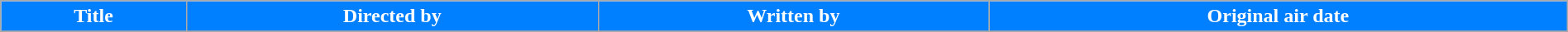<table class="wikitable plainrowheaders" width="100%" style="background:#FFFFFF;">
<tr>
<th style="background: #007FFF; color:#fff;">Title</th>
<th style="background: #007FFF; color:#fff;">Directed by</th>
<th style="background: #007FFF; color:#fff;">Written by</th>
<th style="background: #007FFF; color:#fff;">Original air date</th>
</tr>
<tr>
</tr>
</table>
